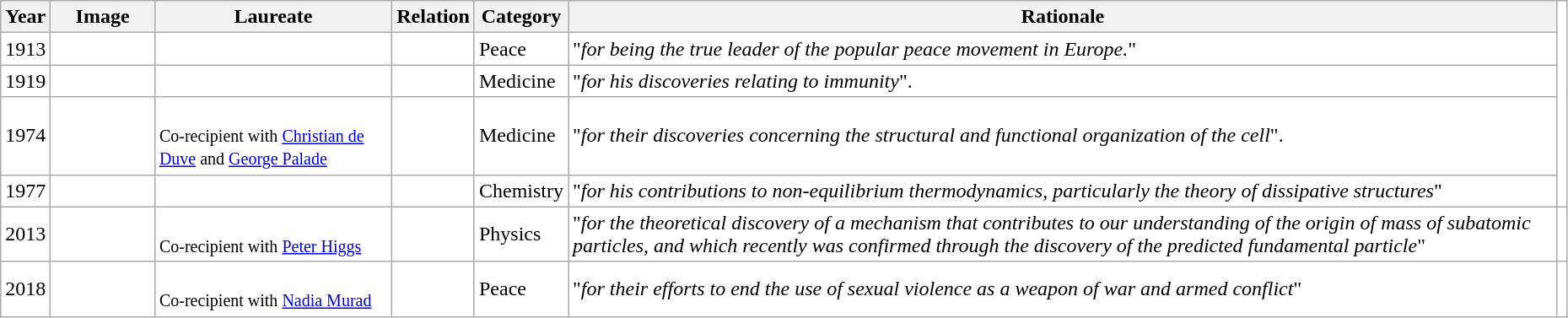<table class="wikitable sortable" width="98%" style="background:#ffffff;">
<tr>
<th>Year</th>
<th class="unsortable" width="75px">Image</th>
<th>Laureate</th>
<th>Relation</th>
<th>Category</th>
<th class="unsortable">Rationale</th>
</tr>
<tr>
<td align="center">1913</td>
<td></td>
<td></td>
<td></td>
<td>Peace</td>
<td>"<em>for being the true leader of the popular peace movement in Europe.</em>"</td>
</tr>
<tr>
<td align="center">1919</td>
<td></td>
<td></td>
<td></td>
<td>Medicine</td>
<td>"<em>for his discoveries relating to immunity</em>".</td>
</tr>
<tr>
<td align="center">1974</td>
<td></td>
<td><br><small>Co-recipient with <a href='#'>Christian de Duve</a> and <a href='#'>George Palade</a></small></td>
<td></td>
<td>Medicine</td>
<td>"<em>for their discoveries concerning the structural and functional organization of the cell</em>".</td>
</tr>
<tr>
<td align="center">1977</td>
<td></td>
<td></td>
<td></td>
<td>Chemistry</td>
<td>"<em>for his contributions to non-equilibrium thermodynamics, particularly the theory of dissipative structures</em>"</td>
</tr>
<tr>
<td align="center">2013</td>
<td></td>
<td><br><small>Co-recipient with <a href='#'>Peter Higgs</a></small></td>
<td></td>
<td>Physics</td>
<td>"<em>for the theoretical discovery of a mechanism that contributes to our understanding of the origin of mass of subatomic particles, and which recently was confirmed through the discovery of the predicted fundamental particle</em>"</td>
<td></td>
</tr>
<tr>
<td align="center">2018</td>
<td></td>
<td><br><small>Co-recipient with <a href='#'>Nadia Murad</a></small></td>
<td></td>
<td>Peace</td>
<td>"<em>for their efforts to end the use of sexual violence as a weapon of war and armed conflict</em>"</td>
</tr>
</table>
